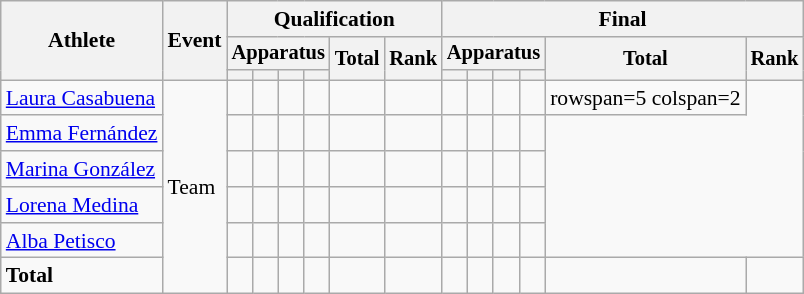<table class="wikitable" style="font-size:90%">
<tr>
<th rowspan=3>Athlete</th>
<th rowspan=3>Event</th>
<th colspan=6>Qualification</th>
<th colspan=6>Final</th>
</tr>
<tr style="font-size:95%">
<th colspan=4>Apparatus</th>
<th rowspan=2>Total</th>
<th rowspan=2>Rank</th>
<th colspan=4>Apparatus</th>
<th rowspan=2>Total</th>
<th rowspan=2>Rank</th>
</tr>
<tr style="font-size:95%">
<th></th>
<th></th>
<th></th>
<th></th>
<th></th>
<th></th>
<th></th>
<th></th>
</tr>
<tr align=center>
<td align=left><a href='#'>Laura Casabuena</a></td>
<td align=left rowspan=6>Team</td>
<td></td>
<td></td>
<td></td>
<td></td>
<td></td>
<td></td>
<td></td>
<td></td>
<td></td>
<td></td>
<td>rowspan=5 colspan=2</td>
</tr>
<tr align=center>
<td align=left><a href='#'>Emma Fernández</a></td>
<td></td>
<td></td>
<td></td>
<td></td>
<td></td>
<td></td>
<td></td>
<td></td>
<td></td>
<td></td>
</tr>
<tr align=center>
<td align=left><a href='#'>Marina González</a></td>
<td></td>
<td></td>
<td></td>
<td></td>
<td></td>
<td></td>
<td></td>
<td></td>
<td></td>
<td></td>
</tr>
<tr align=center>
<td align=left><a href='#'>Lorena Medina</a></td>
<td></td>
<td></td>
<td></td>
<td></td>
<td></td>
<td></td>
<td></td>
<td></td>
<td></td>
<td></td>
</tr>
<tr align=center>
<td align=left><a href='#'>Alba Petisco</a></td>
<td></td>
<td></td>
<td></td>
<td></td>
<td></td>
<td></td>
<td></td>
<td></td>
<td></td>
<td></td>
</tr>
<tr align=center>
<td align=left><strong>Total</strong></td>
<td></td>
<td></td>
<td></td>
<td></td>
<td></td>
<td></td>
<td></td>
<td></td>
<td></td>
<td></td>
<td></td>
<td></td>
</tr>
</table>
